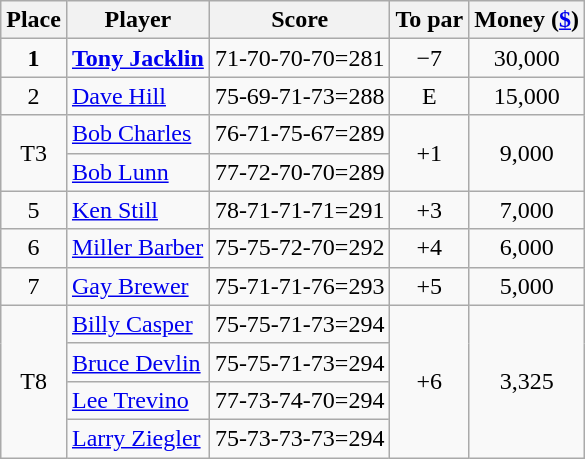<table class=wikitable>
<tr>
<th>Place</th>
<th>Player</th>
<th>Score</th>
<th>To par</th>
<th>Money (<a href='#'>$</a>)</th>
</tr>
<tr>
<td align=center><strong>1</strong></td>
<td> <strong><a href='#'>Tony Jacklin</a></strong></td>
<td>71-70-70-70=281</td>
<td align=center>−7</td>
<td align=center>30,000</td>
</tr>
<tr>
<td align=center>2</td>
<td> <a href='#'>Dave Hill</a></td>
<td>75-69-71-73=288</td>
<td align=center>E</td>
<td align=center>15,000</td>
</tr>
<tr>
<td rowspan=2 align=center>T3</td>
<td> <a href='#'>Bob Charles</a></td>
<td>76-71-75-67=289</td>
<td rowspan=2 align=center>+1</td>
<td rowspan=2 align=center>9,000</td>
</tr>
<tr>
<td> <a href='#'>Bob Lunn</a></td>
<td>77-72-70-70=289</td>
</tr>
<tr>
<td align=center>5</td>
<td> <a href='#'>Ken Still</a></td>
<td>78-71-71-71=291</td>
<td align=center>+3</td>
<td align=center>7,000</td>
</tr>
<tr>
<td align=center>6</td>
<td> <a href='#'>Miller Barber</a></td>
<td>75-75-72-70=292</td>
<td align=center>+4</td>
<td align=center>6,000</td>
</tr>
<tr>
<td align=center>7</td>
<td> <a href='#'>Gay Brewer</a></td>
<td>75-71-71-76=293</td>
<td align=center>+5</td>
<td align=center>5,000</td>
</tr>
<tr>
<td rowspan=4 align=center>T8</td>
<td> <a href='#'>Billy Casper</a></td>
<td>75-75-71-73=294</td>
<td rowspan=4 align=center>+6</td>
<td rowspan=4 align=center>3,325</td>
</tr>
<tr>
<td> <a href='#'>Bruce Devlin</a></td>
<td>75-75-71-73=294</td>
</tr>
<tr>
<td> <a href='#'>Lee Trevino</a></td>
<td>77-73-74-70=294</td>
</tr>
<tr>
<td> <a href='#'>Larry Ziegler</a></td>
<td>75-73-73-73=294</td>
</tr>
</table>
